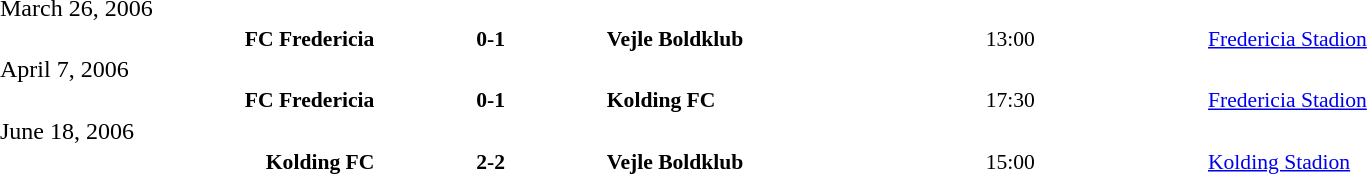<table width=100% cellspacing=1>
<tr>
<th width=20%></th>
<th width=12%></th>
<th width=20%></th>
<th></th>
</tr>
<tr>
<td>March 26, 2006</td>
</tr>
<tr style=font-size:90%>
<td align=right><strong>FC Fredericia</strong></td>
<td align=center><strong>0-1</strong></td>
<td><strong>Vejle Boldklub</strong></td>
<td>13:00</td>
<td><a href='#'>Fredericia Stadion</a></td>
</tr>
<tr>
<td>April 7, 2006</td>
</tr>
<tr style=font-size:90%>
<td align=right><strong>FC Fredericia</strong></td>
<td align=center><strong>0-1</strong></td>
<td><strong>Kolding FC</strong></td>
<td>17:30</td>
<td><a href='#'>Fredericia Stadion</a></td>
</tr>
<tr>
<td>June 18, 2006</td>
</tr>
<tr style=font-size:90%>
<td align=right><strong>Kolding FC</strong></td>
<td align=center><strong>2-2</strong></td>
<td><strong>Vejle Boldklub</strong></td>
<td>15:00</td>
<td><a href='#'>Kolding Stadion</a></td>
</tr>
</table>
